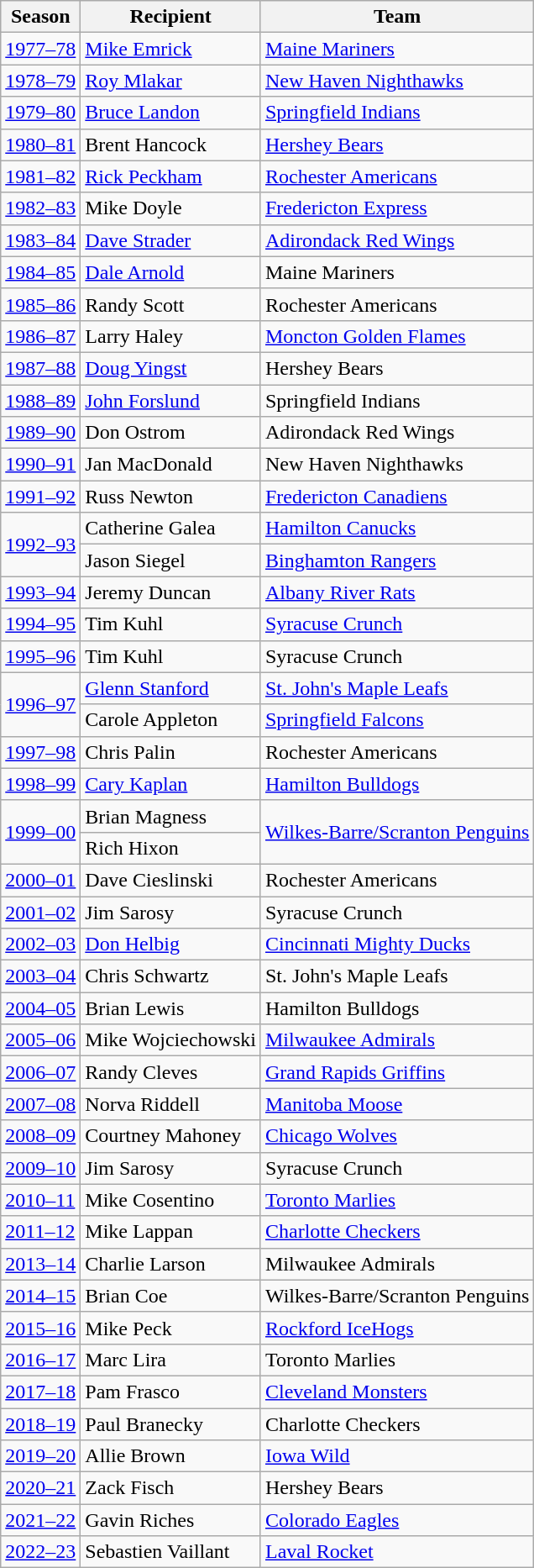<table class="wikitable sortable">
<tr>
<th>Season</th>
<th>Recipient</th>
<th>Team</th>
</tr>
<tr>
<td><a href='#'>1977–78</a></td>
<td><a href='#'>Mike Emrick</a></td>
<td><a href='#'>Maine Mariners</a></td>
</tr>
<tr>
<td><a href='#'>1978–79</a></td>
<td><a href='#'>Roy Mlakar</a></td>
<td><a href='#'>New Haven Nighthawks</a></td>
</tr>
<tr>
<td><a href='#'>1979–80</a></td>
<td><a href='#'>Bruce Landon</a></td>
<td><a href='#'>Springfield Indians</a></td>
</tr>
<tr>
<td><a href='#'>1980–81</a></td>
<td>Brent Hancock</td>
<td><a href='#'>Hershey Bears</a></td>
</tr>
<tr>
<td><a href='#'>1981–82</a></td>
<td><a href='#'>Rick Peckham</a></td>
<td><a href='#'>Rochester Americans</a></td>
</tr>
<tr>
<td><a href='#'>1982–83</a></td>
<td>Mike Doyle</td>
<td><a href='#'>Fredericton Express</a></td>
</tr>
<tr>
<td><a href='#'>1983–84</a></td>
<td><a href='#'>Dave Strader</a></td>
<td><a href='#'>Adirondack Red Wings</a></td>
</tr>
<tr>
<td><a href='#'>1984–85</a></td>
<td><a href='#'>Dale Arnold</a></td>
<td>Maine Mariners</td>
</tr>
<tr>
<td><a href='#'>1985–86</a></td>
<td>Randy Scott</td>
<td>Rochester Americans</td>
</tr>
<tr>
<td><a href='#'>1986–87</a></td>
<td>Larry Haley</td>
<td><a href='#'>Moncton Golden Flames</a></td>
</tr>
<tr>
<td><a href='#'>1987–88</a></td>
<td><a href='#'>Doug Yingst</a></td>
<td>Hershey Bears</td>
</tr>
<tr>
<td><a href='#'>1988–89</a></td>
<td><a href='#'>John Forslund</a></td>
<td>Springfield Indians</td>
</tr>
<tr>
<td><a href='#'>1989–90</a></td>
<td>Don Ostrom</td>
<td>Adirondack Red Wings</td>
</tr>
<tr>
<td><a href='#'>1990–91</a></td>
<td>Jan MacDonald</td>
<td>New Haven Nighthawks</td>
</tr>
<tr>
<td><a href='#'>1991–92</a></td>
<td>Russ Newton</td>
<td><a href='#'>Fredericton Canadiens</a></td>
</tr>
<tr>
<td rowspan=2><a href='#'>1992–93</a></td>
<td>Catherine Galea</td>
<td><a href='#'>Hamilton Canucks</a></td>
</tr>
<tr>
<td>Jason Siegel</td>
<td><a href='#'>Binghamton Rangers</a></td>
</tr>
<tr>
<td><a href='#'>1993–94</a></td>
<td>Jeremy Duncan</td>
<td><a href='#'>Albany River Rats</a></td>
</tr>
<tr>
<td><a href='#'>1994–95</a></td>
<td>Tim Kuhl</td>
<td><a href='#'>Syracuse Crunch</a></td>
</tr>
<tr>
<td><a href='#'>1995–96</a></td>
<td>Tim Kuhl</td>
<td>Syracuse Crunch</td>
</tr>
<tr>
<td rowspan=2><a href='#'>1996–97</a></td>
<td><a href='#'>Glenn Stanford</a></td>
<td><a href='#'>St. John's Maple Leafs</a></td>
</tr>
<tr>
<td>Carole Appleton</td>
<td><a href='#'>Springfield Falcons</a></td>
</tr>
<tr>
<td><a href='#'>1997–98</a></td>
<td>Chris Palin</td>
<td>Rochester Americans</td>
</tr>
<tr>
<td><a href='#'>1998–99</a></td>
<td><a href='#'>Cary Kaplan</a></td>
<td><a href='#'>Hamilton Bulldogs</a></td>
</tr>
<tr>
<td rowspan=2><a href='#'>1999–00</a></td>
<td>Brian Magness</td>
<td rowspan=2><a href='#'>Wilkes-Barre/Scranton Penguins</a></td>
</tr>
<tr>
<td>Rich Hixon</td>
</tr>
<tr>
<td><a href='#'>2000–01</a></td>
<td>Dave Cieslinski</td>
<td>Rochester Americans</td>
</tr>
<tr>
<td><a href='#'>2001–02</a></td>
<td>Jim Sarosy</td>
<td>Syracuse Crunch</td>
</tr>
<tr>
<td><a href='#'>2002–03</a></td>
<td><a href='#'>Don Helbig</a></td>
<td><a href='#'>Cincinnati Mighty Ducks</a></td>
</tr>
<tr>
<td><a href='#'>2003–04</a></td>
<td>Chris Schwartz</td>
<td>St. John's Maple Leafs</td>
</tr>
<tr>
<td><a href='#'>2004–05</a></td>
<td>Brian Lewis</td>
<td>Hamilton Bulldogs</td>
</tr>
<tr>
<td><a href='#'>2005–06</a></td>
<td>Mike Wojciechowski</td>
<td><a href='#'>Milwaukee Admirals</a></td>
</tr>
<tr>
<td><a href='#'>2006–07</a></td>
<td>Randy Cleves</td>
<td><a href='#'>Grand Rapids Griffins</a></td>
</tr>
<tr>
<td><a href='#'>2007–08</a></td>
<td>Norva Riddell</td>
<td><a href='#'>Manitoba Moose</a></td>
</tr>
<tr>
<td><a href='#'>2008–09</a></td>
<td>Courtney Mahoney</td>
<td><a href='#'>Chicago Wolves</a></td>
</tr>
<tr>
<td><a href='#'>2009–10</a></td>
<td>Jim Sarosy</td>
<td>Syracuse Crunch</td>
</tr>
<tr>
<td><a href='#'>2010–11</a></td>
<td>Mike Cosentino</td>
<td><a href='#'>Toronto Marlies</a></td>
</tr>
<tr>
<td><a href='#'>2011–12</a></td>
<td>Mike Lappan</td>
<td><a href='#'>Charlotte Checkers</a></td>
</tr>
<tr>
<td><a href='#'>2013–14</a></td>
<td>Charlie Larson</td>
<td>Milwaukee Admirals</td>
</tr>
<tr>
<td><a href='#'>2014–15</a></td>
<td>Brian Coe</td>
<td>Wilkes-Barre/Scranton Penguins</td>
</tr>
<tr>
<td><a href='#'>2015–16</a></td>
<td>Mike Peck</td>
<td><a href='#'>Rockford IceHogs</a></td>
</tr>
<tr>
<td><a href='#'>2016–17</a></td>
<td>Marc Lira</td>
<td>Toronto Marlies</td>
</tr>
<tr>
<td><a href='#'>2017–18</a></td>
<td>Pam Frasco</td>
<td><a href='#'>Cleveland Monsters</a></td>
</tr>
<tr>
<td><a href='#'>2018–19</a></td>
<td>Paul Branecky</td>
<td>Charlotte Checkers</td>
</tr>
<tr>
<td><a href='#'>2019–20</a></td>
<td>Allie Brown</td>
<td><a href='#'>Iowa Wild</a></td>
</tr>
<tr>
<td><a href='#'>2020–21</a></td>
<td>Zack Fisch</td>
<td>Hershey Bears</td>
</tr>
<tr>
<td><a href='#'>2021–22</a></td>
<td>Gavin Riches</td>
<td><a href='#'>Colorado Eagles</a></td>
</tr>
<tr>
<td><a href='#'>2022–23</a></td>
<td>Sebastien Vaillant</td>
<td><a href='#'>Laval Rocket</a></td>
</tr>
</table>
